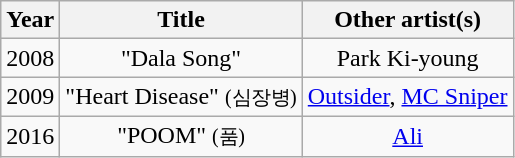<table class="wikitable" style="text-align: center;">
<tr>
<th>Year</th>
<th>Title</th>
<th>Other artist(s)</th>
</tr>
<tr>
<td>2008</td>
<td>"Dala Song"</td>
<td>Park Ki-young</td>
</tr>
<tr>
<td>2009</td>
<td>"Heart Disease" <small>(심장병)</small></td>
<td><a href='#'>Outsider</a>, <a href='#'>MC Sniper</a></td>
</tr>
<tr>
<td>2016</td>
<td>"POOM" <small>(품)</small></td>
<td><a href='#'>Ali</a></td>
</tr>
</table>
